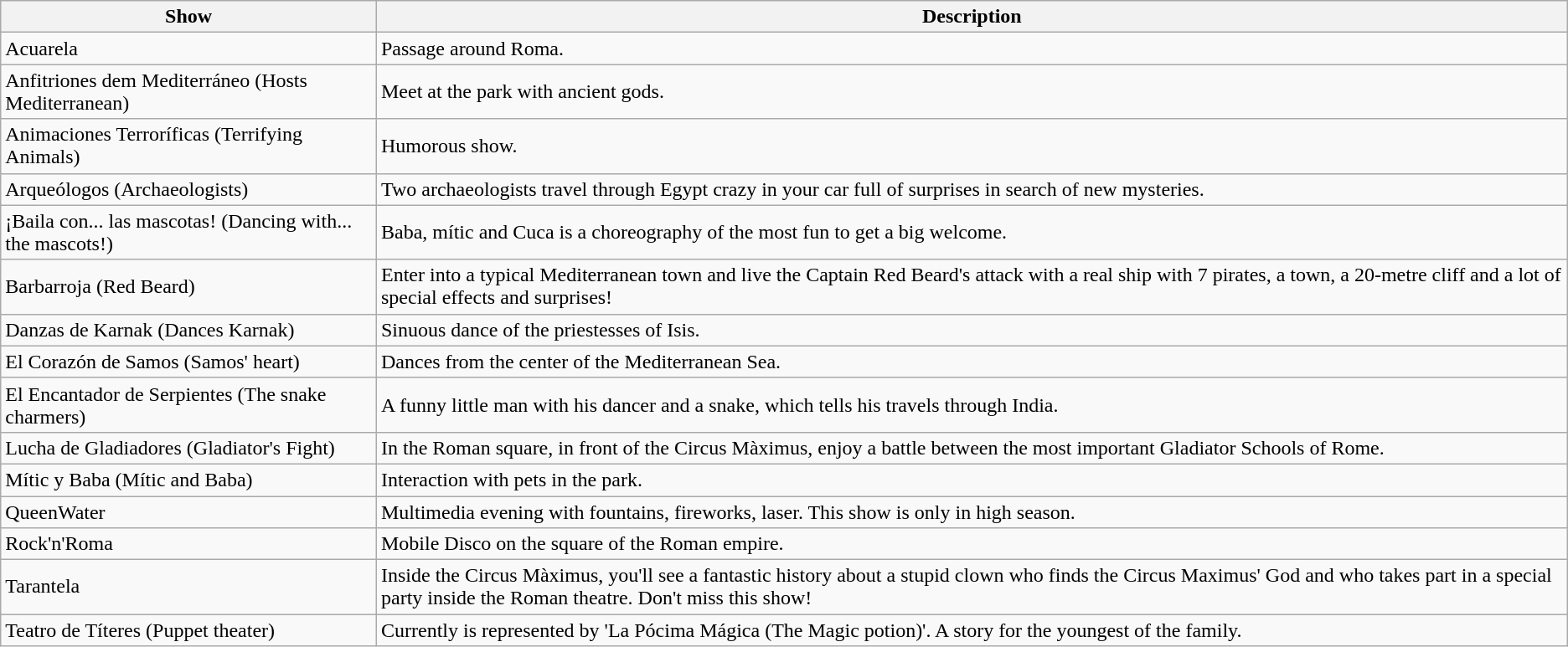<table class="wikitable">
<tr>
<th>Show</th>
<th>Description</th>
</tr>
<tr>
<td>Acuarela</td>
<td>Passage around Roma.</td>
</tr>
<tr>
<td>Anfitriones dem Mediterráneo (Hosts Mediterranean)</td>
<td>Meet at the park with ancient gods.</td>
</tr>
<tr>
<td>Animaciones Terroríficas (Terrifying Animals)</td>
<td>Humorous show.</td>
</tr>
<tr>
<td>Arqueólogos (Archaeologists)</td>
<td>Two archaeologists travel through Egypt crazy in your car full of surprises in search of new mysteries.</td>
</tr>
<tr>
<td>¡Baila con... las mascotas! (Dancing with... the mascots!)</td>
<td>Baba, mític and Cuca is a choreography of the most fun to get a big welcome.</td>
</tr>
<tr>
<td>Barbarroja (Red Beard)</td>
<td>Enter into a typical Mediterranean town and live the Captain Red Beard's attack with a real ship with 7 pirates, a town, a 20-metre cliff and a lot of special effects and surprises!</td>
</tr>
<tr>
<td>Danzas de Karnak (Dances Karnak)</td>
<td>Sinuous dance of the priestesses of Isis.</td>
</tr>
<tr>
<td>El Corazón de Samos (Samos' heart)</td>
<td>Dances from the center of the Mediterranean Sea.</td>
</tr>
<tr>
<td>El Encantador de Serpientes (The snake charmers)</td>
<td>A funny little man with his dancer and a snake, which tells his travels through India.</td>
</tr>
<tr>
<td>Lucha de Gladiadores (Gladiator's Fight)</td>
<td>In the Roman square, in front of the Circus Màximus, enjoy a battle between the most important Gladiator Schools of Rome.</td>
</tr>
<tr>
<td>Mític y Baba (Mític and Baba)</td>
<td>Interaction with pets in the park.</td>
</tr>
<tr>
<td>QueenWater</td>
<td>Multimedia evening with fountains, fireworks, laser. This show is only in high season.</td>
</tr>
<tr>
<td>Rock'n'Roma</td>
<td>Mobile Disco on the square of the Roman empire.</td>
</tr>
<tr>
<td>Tarantela</td>
<td>Inside the Circus Màximus, you'll see a fantastic history about a stupid clown who finds the Circus Maximus' God and who takes part in a special party inside the Roman theatre. Don't miss this show!</td>
</tr>
<tr>
<td>Teatro de Títeres (Puppet theater)</td>
<td>Currently is represented by 'La Pócima Mágica (The Magic potion)'. A story for the youngest of the family.</td>
</tr>
</table>
